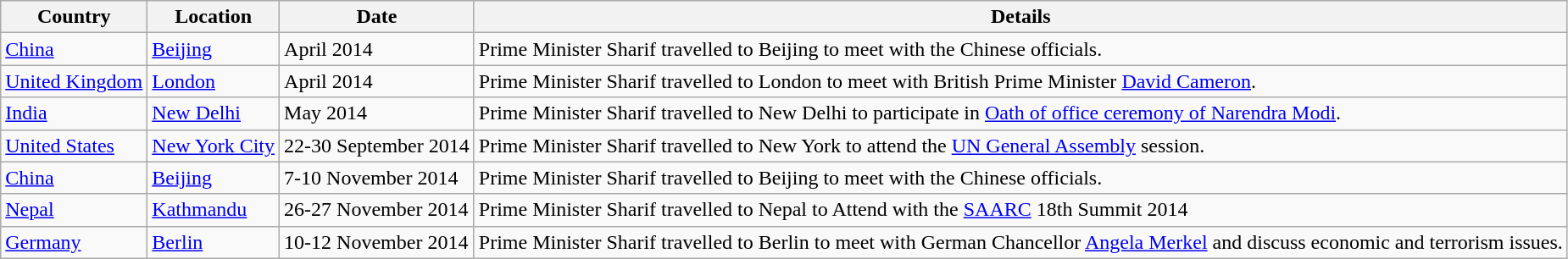<table class="wikitable sortable">
<tr>
<th>Country</th>
<th>Location</th>
<th>Date</th>
<th>Details</th>
</tr>
<tr>
<td> <a href='#'>China</a></td>
<td><a href='#'>Beijing</a></td>
<td>April 2014</td>
<td>Prime Minister Sharif travelled to Beijing to meet with the Chinese officials.</td>
</tr>
<tr>
<td> <a href='#'>United Kingdom</a></td>
<td><a href='#'>London</a></td>
<td>April 2014</td>
<td>Prime Minister Sharif travelled to London to meet with British Prime Minister <a href='#'>David Cameron</a>.</td>
</tr>
<tr>
<td> <a href='#'>India</a></td>
<td><a href='#'>New Delhi</a></td>
<td>May 2014</td>
<td>Prime Minister Sharif travelled to New Delhi to participate in <a href='#'>Oath of office ceremony of Narendra Modi</a>.</td>
</tr>
<tr>
<td> <a href='#'>United States</a></td>
<td><a href='#'>New York City</a></td>
<td>22-30 September 2014</td>
<td>Prime Minister Sharif travelled to New York to attend the <a href='#'>UN General Assembly</a> session.</td>
</tr>
<tr>
<td> <a href='#'>China</a></td>
<td><a href='#'>Beijing</a></td>
<td>7-10 November 2014</td>
<td>Prime Minister Sharif travelled to Beijing to meet with the Chinese officials.</td>
</tr>
<tr>
<td> <a href='#'>Nepal</a></td>
<td><a href='#'>Kathmandu</a></td>
<td>26-27 November 2014</td>
<td>Prime Minister Sharif travelled to Nepal to Attend with the <a href='#'>SAARC</a> 18th Summit 2014</td>
</tr>
<tr>
<td> <a href='#'>Germany</a></td>
<td><a href='#'>Berlin</a></td>
<td>10-12 November 2014</td>
<td>Prime Minister Sharif travelled to Berlin to meet with German Chancellor <a href='#'>Angela Merkel</a> and discuss economic and terrorism issues.</td>
</tr>
</table>
